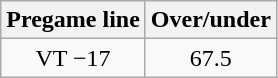<table class="wikitable">
<tr align="center">
<th style=>Pregame line</th>
<th style=>Over/under</th>
</tr>
<tr align="center">
<td>VT −17</td>
<td>67.5</td>
</tr>
</table>
